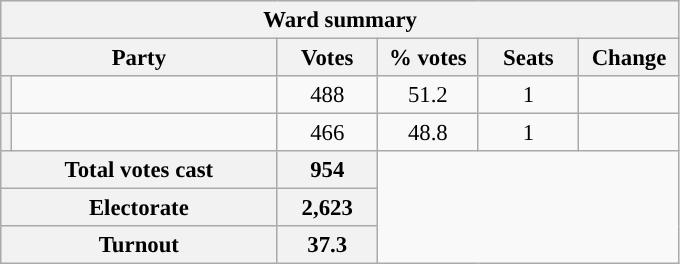<table class="wikitable" style="font-size: 95%;">
<tr style="background-color:#E9E9E9">
<th colspan="6">Ward summary</th>
</tr>
<tr style="background-color:#E9E9E9">
<th colspan="2">Party</th>
<th style="width: 60px">Votes</th>
<th style="width: 60px">% votes</th>
<th style="width: 60px">Seats</th>
<th style="width: 60px">Change</th>
</tr>
<tr>
<th style="background-color: "></th>
<td style="width: 170px"><a href='#'></a></td>
<td align="center">488</td>
<td align="center">51.2</td>
<td align="center">1</td>
<td align="center"></td>
</tr>
<tr>
<th style="background-color: "></th>
<td style="width: 170px"><a href='#'></a></td>
<td align="center">466</td>
<td align="center">48.8</td>
<td align="center">1</td>
<td align="center"></td>
</tr>
<tr style="background-color:#E9E9E9">
<th colspan="2">Total votes cast</th>
<th style="width: 60px">954</th>
</tr>
<tr style="background-color:#E9E9E9">
<th colspan="2">Electorate</th>
<th style="width: 60px">2,623</th>
</tr>
<tr style="background-color:#E9E9E9">
<th colspan="2">Turnout</th>
<th style="width: 60px">37.3</th>
</tr>
</table>
